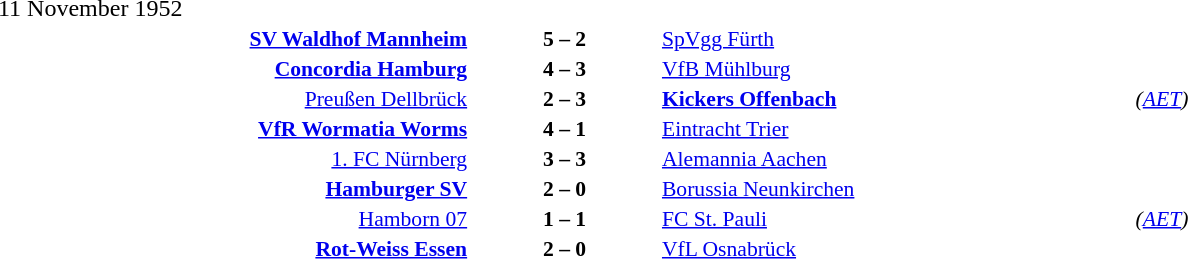<table width=100% cellspacing=1>
<tr>
<th width=25%></th>
<th width=10%></th>
<th width=25%></th>
<th></th>
</tr>
<tr>
<td>11 November 1952</td>
</tr>
<tr style=font-size:90%>
<td align=right><strong><a href='#'>SV Waldhof Mannheim</a></strong></td>
<td align=center><strong>5 – 2</strong></td>
<td><a href='#'>SpVgg Fürth</a></td>
</tr>
<tr style=font-size:90%>
<td align=right><strong><a href='#'>Concordia Hamburg</a></strong></td>
<td align=center><strong>4 – 3</strong></td>
<td><a href='#'>VfB Mühlburg</a></td>
</tr>
<tr style=font-size:90%>
<td align=right><a href='#'>Preußen Dellbrück</a></td>
<td align=center><strong>2 – 3</strong></td>
<td><strong><a href='#'>Kickers Offenbach</a></strong></td>
<td><em>(<a href='#'>AET</a>)</em></td>
</tr>
<tr style=font-size:90%>
<td align=right><strong><a href='#'>VfR Wormatia Worms</a></strong></td>
<td align=center><strong>4 – 1</strong></td>
<td><a href='#'>Eintracht Trier</a></td>
</tr>
<tr style=font-size:90%>
<td align=right><a href='#'>1. FC Nürnberg</a></td>
<td align=center><strong>3 – 3</strong></td>
<td><a href='#'>Alemannia Aachen</a></td>
</tr>
<tr style=font-size:90%>
<td align=right><strong><a href='#'>Hamburger SV</a></strong></td>
<td align=center><strong>2 – 0</strong></td>
<td><a href='#'>Borussia Neunkirchen</a></td>
</tr>
<tr style=font-size:90%>
<td align=right><a href='#'>Hamborn 07</a></td>
<td align=center><strong>1 – 1</strong></td>
<td><a href='#'>FC St. Pauli</a></td>
<td><em>(<a href='#'>AET</a>)</em></td>
</tr>
<tr style=font-size:90%>
<td align=right><strong><a href='#'>Rot-Weiss Essen</a></strong></td>
<td align=center><strong>2 – 0</strong></td>
<td><a href='#'>VfL Osnabrück</a></td>
</tr>
</table>
